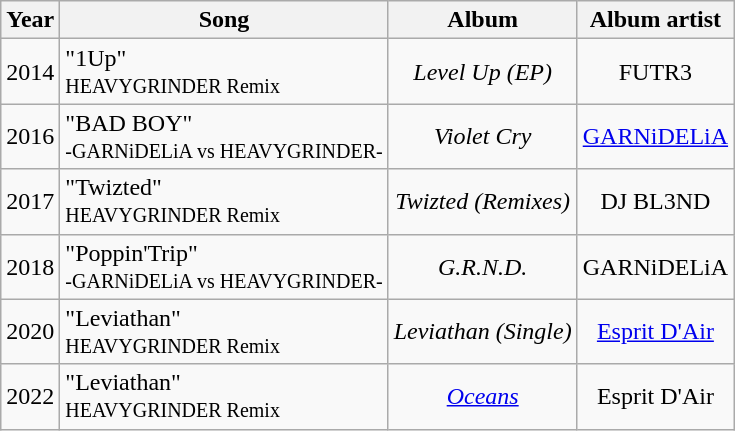<table class="wikitable">
<tr>
<th>Year</th>
<th>Song</th>
<th>Album</th>
<th>Album artist</th>
</tr>
<tr>
<td rowspan="1">2014</td>
<td>"1Up"<br><small>HEAVYGRINDER Remix</small></td>
<td align="center"><em>Level Up (EP)</em></td>
<td align="center">FUTR3</td>
</tr>
<tr>
<td rowspan="1">2016</td>
<td>"BAD BOY"<br><small>-GARNiDELiA vs HEAVYGRINDER-</small></td>
<td align="center"><em>Violet Cry</em></td>
<td align="center"><a href='#'>GARNiDELiA</a></td>
</tr>
<tr>
<td rowspan="1">2017</td>
<td>"Twizted"<br><small>HEAVYGRINDER Remix</small></td>
<td align="center"><em>Twizted (Remixes)</em></td>
<td align="center">DJ BL3ND</td>
</tr>
<tr>
<td rowspan="1">2018</td>
<td>"Poppin'Trip"<br><small>-GARNiDELiA vs HEAVYGRINDER-</small></td>
<td align="center"><em>G.R.N.D.</em></td>
<td align="center">GARNiDELiA</td>
</tr>
<tr>
<td rowspan="1">2020</td>
<td>"Leviathan"<br><small>HEAVYGRINDER Remix</small></td>
<td align="center"><em>Leviathan (Single)</em></td>
<td align="center"><a href='#'>Esprit D'Air</a></td>
</tr>
<tr>
<td rowspan="1">2022</td>
<td>"Leviathan"<br><small>HEAVYGRINDER Remix</small></td>
<td align="center"><em><a href='#'>Oceans</a></em></td>
<td align="center">Esprit D'Air</td>
</tr>
</table>
